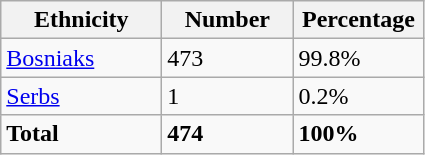<table class="wikitable">
<tr>
<th width="100px">Ethnicity</th>
<th width="80px">Number</th>
<th width="80px">Percentage</th>
</tr>
<tr>
<td><a href='#'>Bosniaks</a></td>
<td>473</td>
<td>99.8%</td>
</tr>
<tr>
<td><a href='#'>Serbs</a></td>
<td>1</td>
<td>0.2%</td>
</tr>
<tr>
<td><strong>Total</strong></td>
<td><strong>474</strong></td>
<td><strong>100%</strong></td>
</tr>
</table>
